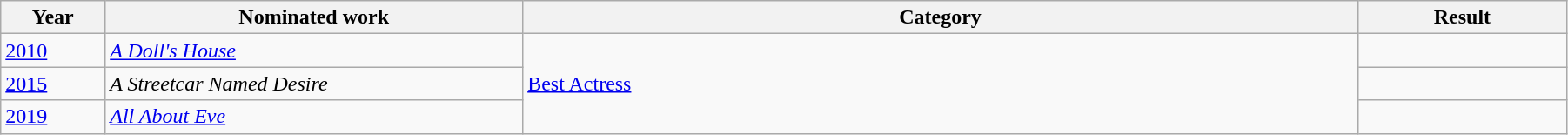<table style="width:95%;" class="wikitable sortable">
<tr>
<th style="width:5%;">Year</th>
<th style="width:20%;">Nominated work</th>
<th style="width:40%;">Category</th>
<th style="width:10%;">Result</th>
</tr>
<tr>
<td><a href='#'>2010</a></td>
<td><em><a href='#'>A Doll's House</a></em></td>
<td rowspan="3"><a href='#'>Best Actress</a></td>
<td></td>
</tr>
<tr>
<td><a href='#'>2015</a></td>
<td><em>A Streetcar Named Desire</em></td>
<td></td>
</tr>
<tr>
<td><a href='#'>2019</a></td>
<td><em><a href='#'>All About Eve</a></em></td>
<td></td>
</tr>
</table>
